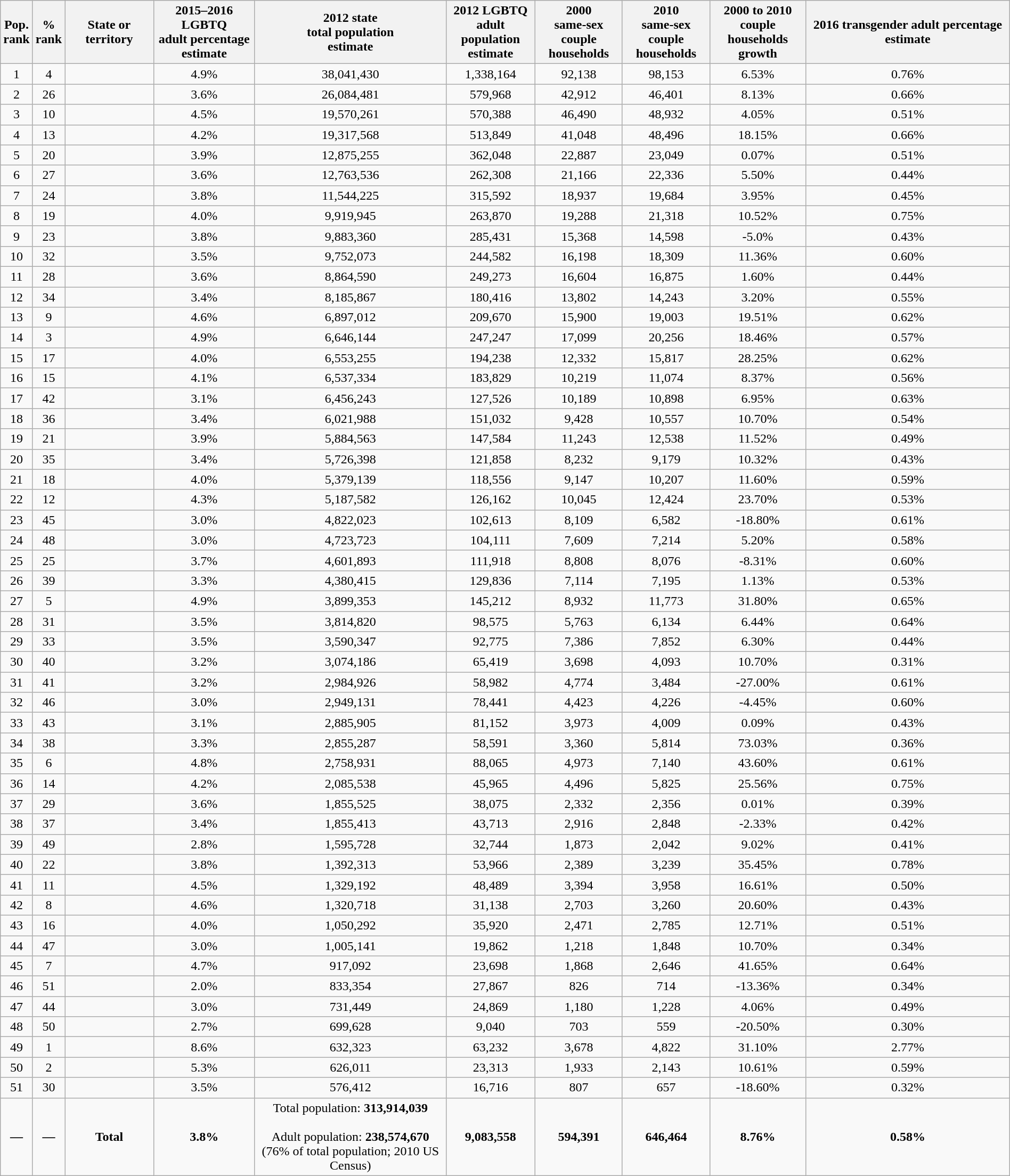<table class="wikitable sortable" style="text-align:center; width:100%;">
<tr>
<th>Pop.<br>rank</th>
<th>%<br>rank</th>
<th>State or territory</th>
<th>2015–2016 LGBTQ<br>adult percentage<br>estimate</th>
<th>2012 state<br>total population<br>estimate</th>
<th>2012 LGBTQ<br>adult population<br>estimate</th>
<th>2000<br>same-sex couple<br>households</th>
<th>2010<br>same-sex couple<br>households</th>
<th>2000 to 2010<br>couple households<br>growth</th>
<th>2016 transgender adult percentage estimate</th>
</tr>
<tr>
<td>1</td>
<td>4</td>
<td align=left></td>
<td>4.9%</td>
<td>38,041,430</td>
<td>1,338,164</td>
<td>92,138</td>
<td>98,153</td>
<td>6.53%</td>
<td>0.76%</td>
</tr>
<tr>
<td>2</td>
<td>26</td>
<td align=left></td>
<td>3.6%</td>
<td>26,084,481</td>
<td>579,968</td>
<td>42,912</td>
<td>46,401</td>
<td>8.13%</td>
<td>0.66%</td>
</tr>
<tr>
<td>3</td>
<td>10</td>
<td align=left></td>
<td>4.5%</td>
<td>19,570,261</td>
<td>570,388</td>
<td>46,490</td>
<td>48,932</td>
<td>4.05%</td>
<td>0.51%</td>
</tr>
<tr>
<td>4</td>
<td>13</td>
<td align=left></td>
<td>4.2%</td>
<td>19,317,568</td>
<td>513,849</td>
<td>41,048</td>
<td>48,496</td>
<td>18.15%</td>
<td>0.66%</td>
</tr>
<tr>
<td>5</td>
<td>20</td>
<td align=left></td>
<td>3.9%</td>
<td>12,875,255</td>
<td>362,048</td>
<td>22,887</td>
<td>23,049</td>
<td>0.07%</td>
<td>0.51%</td>
</tr>
<tr>
<td>6</td>
<td>27</td>
<td align=left></td>
<td>3.6%</td>
<td>12,763,536</td>
<td>262,308</td>
<td>21,166</td>
<td>22,336</td>
<td>5.50%</td>
<td>0.44%</td>
</tr>
<tr>
<td>7</td>
<td>24</td>
<td align=left></td>
<td>3.8%</td>
<td>11,544,225</td>
<td>315,592</td>
<td>18,937</td>
<td>19,684</td>
<td>3.95%</td>
<td>0.45%</td>
</tr>
<tr>
<td>8</td>
<td>19</td>
<td align=left></td>
<td>4.0%</td>
<td>9,919,945</td>
<td>263,870</td>
<td>19,288</td>
<td>21,318</td>
<td>10.52%</td>
<td>0.75%</td>
</tr>
<tr>
<td>9</td>
<td>23</td>
<td align=left></td>
<td>3.8%</td>
<td>9,883,360</td>
<td>285,431</td>
<td>15,368</td>
<td>14,598</td>
<td>-5.0%</td>
<td>0.43%</td>
</tr>
<tr>
<td>10</td>
<td>32</td>
<td align=left></td>
<td>3.5%</td>
<td>9,752,073</td>
<td>244,582</td>
<td>16,198</td>
<td>18,309</td>
<td>11.36%</td>
<td>0.60%</td>
</tr>
<tr>
<td>11</td>
<td>28</td>
<td align=left></td>
<td>3.6%</td>
<td>8,864,590</td>
<td>249,273</td>
<td>16,604</td>
<td>16,875</td>
<td>1.60%</td>
<td>0.44%</td>
</tr>
<tr>
<td>12</td>
<td>34</td>
<td align=left></td>
<td>3.4%</td>
<td>8,185,867</td>
<td>180,416</td>
<td>13,802</td>
<td>14,243</td>
<td>3.20%</td>
<td>0.55%</td>
</tr>
<tr>
<td>13</td>
<td>9</td>
<td align=left></td>
<td>4.6%</td>
<td>6,897,012</td>
<td>209,670</td>
<td>15,900</td>
<td>19,003</td>
<td>19.51%</td>
<td>0.62%</td>
</tr>
<tr>
<td>14</td>
<td>3</td>
<td align=left></td>
<td>4.9%</td>
<td>6,646,144</td>
<td>247,247</td>
<td>17,099</td>
<td>20,256</td>
<td>18.46%</td>
<td>0.57%</td>
</tr>
<tr>
<td>15</td>
<td>17</td>
<td align=left></td>
<td>4.0%</td>
<td>6,553,255</td>
<td>194,238</td>
<td>12,332</td>
<td>15,817</td>
<td>28.25%</td>
<td>0.62%</td>
</tr>
<tr>
<td>16</td>
<td>15</td>
<td align=left></td>
<td>4.1%</td>
<td>6,537,334</td>
<td>183,829</td>
<td>10,219</td>
<td>11,074</td>
<td>8.37%</td>
<td>0.56%</td>
</tr>
<tr>
<td>17</td>
<td>42</td>
<td align=left></td>
<td>3.1%</td>
<td>6,456,243</td>
<td>127,526</td>
<td>10,189</td>
<td>10,898</td>
<td>6.95%</td>
<td>0.63%</td>
</tr>
<tr>
<td>18</td>
<td>36</td>
<td align=left></td>
<td>3.4%</td>
<td>6,021,988</td>
<td>151,032</td>
<td>9,428</td>
<td>10,557</td>
<td>10.70%</td>
<td>0.54%</td>
</tr>
<tr>
<td>19</td>
<td>21</td>
<td align=left></td>
<td>3.9%</td>
<td>5,884,563</td>
<td>147,584</td>
<td>11,243</td>
<td>12,538</td>
<td>11.52%</td>
<td>0.49%</td>
</tr>
<tr>
<td>20</td>
<td>35</td>
<td align=left></td>
<td>3.4%</td>
<td>5,726,398</td>
<td>121,858</td>
<td>8,232</td>
<td>9,179</td>
<td>10.32%</td>
<td>0.43%</td>
</tr>
<tr>
<td>21</td>
<td>18</td>
<td align=left></td>
<td>4.0%</td>
<td>5,379,139</td>
<td>118,556</td>
<td>9,147</td>
<td>10,207</td>
<td>11.60%</td>
<td>0.59%</td>
</tr>
<tr>
<td>22</td>
<td>12</td>
<td align=left></td>
<td>4.3%</td>
<td>5,187,582</td>
<td>126,162</td>
<td>10,045</td>
<td>12,424</td>
<td>23.70%</td>
<td>0.53%</td>
</tr>
<tr>
<td>23</td>
<td>45</td>
<td align=left></td>
<td>3.0%</td>
<td>4,822,023</td>
<td>102,613</td>
<td>8,109</td>
<td>6,582</td>
<td>-18.80%</td>
<td>0.61%</td>
</tr>
<tr>
<td>24</td>
<td>48</td>
<td align=left></td>
<td>3.0%</td>
<td>4,723,723</td>
<td>104,111</td>
<td>7,609</td>
<td>7,214</td>
<td>5.20%</td>
<td>0.58%</td>
</tr>
<tr>
<td>25</td>
<td>25</td>
<td align=left></td>
<td>3.7%</td>
<td>4,601,893</td>
<td>111,918</td>
<td>8,808</td>
<td>8,076</td>
<td>-8.31%</td>
<td>0.60%</td>
</tr>
<tr>
<td>26</td>
<td>39</td>
<td align=left></td>
<td>3.3%</td>
<td>4,380,415</td>
<td>129,836</td>
<td>7,114</td>
<td>7,195</td>
<td>1.13%</td>
<td>0.53%</td>
</tr>
<tr>
<td>27</td>
<td>5</td>
<td align=left></td>
<td>4.9%</td>
<td>3,899,353</td>
<td>145,212</td>
<td>8,932</td>
<td>11,773</td>
<td>31.80%</td>
<td>0.65%</td>
</tr>
<tr>
<td>28</td>
<td>31</td>
<td align=left></td>
<td>3.5%</td>
<td>3,814,820</td>
<td>98,575</td>
<td>5,763</td>
<td>6,134</td>
<td>6.44%</td>
<td>0.64%</td>
</tr>
<tr>
<td>29</td>
<td>33</td>
<td align=left></td>
<td>3.5%</td>
<td>3,590,347</td>
<td>92,775</td>
<td>7,386</td>
<td>7,852</td>
<td>6.30%</td>
<td>0.44%</td>
</tr>
<tr>
<td>30</td>
<td>40</td>
<td align=left></td>
<td>3.2%</td>
<td>3,074,186</td>
<td>65,419</td>
<td>3,698</td>
<td>4,093</td>
<td>10.70%</td>
<td>0.31%</td>
</tr>
<tr>
<td>31</td>
<td>41</td>
<td align=left></td>
<td>3.2%</td>
<td>2,984,926</td>
<td>58,982</td>
<td>4,774</td>
<td>3,484</td>
<td>-27.00%</td>
<td>0.61%</td>
</tr>
<tr>
<td>32</td>
<td>46</td>
<td align=left></td>
<td>3.0%</td>
<td>2,949,131</td>
<td>78,441</td>
<td>4,423</td>
<td>4,226</td>
<td>-4.45%</td>
<td>0.60%</td>
</tr>
<tr>
<td>33</td>
<td>43</td>
<td align=left></td>
<td>3.1%</td>
<td>2,885,905</td>
<td>81,152</td>
<td>3,973</td>
<td>4,009</td>
<td>0.09%</td>
<td>0.43%</td>
</tr>
<tr>
<td>34</td>
<td>38</td>
<td align=left></td>
<td>3.3%</td>
<td>2,855,287</td>
<td>58,591</td>
<td>3,360</td>
<td>5,814</td>
<td>73.03%</td>
<td>0.36%</td>
</tr>
<tr>
<td>35</td>
<td>6</td>
<td align=left></td>
<td>4.8%</td>
<td>2,758,931</td>
<td>88,065</td>
<td>4,973</td>
<td>7,140</td>
<td>43.60%</td>
<td>0.61%</td>
</tr>
<tr>
<td>36</td>
<td>14</td>
<td align=left></td>
<td>4.2%</td>
<td>2,085,538</td>
<td>45,965</td>
<td>4,496</td>
<td>5,825</td>
<td>25.56%</td>
<td>0.75%</td>
</tr>
<tr>
<td>37</td>
<td>29</td>
<td align=left></td>
<td>3.6%</td>
<td>1,855,525</td>
<td>38,075</td>
<td>2,332</td>
<td>2,356</td>
<td>0.01%</td>
<td>0.39%</td>
</tr>
<tr>
<td>38</td>
<td>37</td>
<td align=left></td>
<td>3.4%</td>
<td>1,855,413</td>
<td>43,713</td>
<td>2,916</td>
<td>2,848</td>
<td>-2.33%</td>
<td>0.42%</td>
</tr>
<tr>
<td>39</td>
<td>49</td>
<td align=left></td>
<td>2.8%</td>
<td>1,595,728</td>
<td>32,744</td>
<td>1,873</td>
<td>2,042</td>
<td>9.02%</td>
<td>0.41%</td>
</tr>
<tr>
<td>40</td>
<td>22</td>
<td align=left></td>
<td>3.8%</td>
<td>1,392,313</td>
<td>53,966</td>
<td>2,389</td>
<td>3,239</td>
<td>35.45%</td>
<td>0.78%</td>
</tr>
<tr>
<td>41</td>
<td>11</td>
<td align=left></td>
<td>4.5%</td>
<td>1,329,192</td>
<td>48,489</td>
<td>3,394</td>
<td>3,958</td>
<td>16.61%</td>
<td>0.50%</td>
</tr>
<tr>
<td>42</td>
<td>8</td>
<td align=left></td>
<td>4.6%</td>
<td>1,320,718</td>
<td>31,138</td>
<td>2,703</td>
<td>3,260</td>
<td>20.60%</td>
<td>0.43%</td>
</tr>
<tr>
<td>43</td>
<td>16</td>
<td align=left></td>
<td>4.0%</td>
<td>1,050,292</td>
<td>35,920</td>
<td>2,471</td>
<td>2,785</td>
<td>12.71%</td>
<td>0.51%</td>
</tr>
<tr>
<td>44</td>
<td>47</td>
<td align=left></td>
<td>3.0%</td>
<td>1,005,141</td>
<td>19,862</td>
<td>1,218</td>
<td>1,848</td>
<td>10.70%</td>
<td>0.34%</td>
</tr>
<tr>
<td>45</td>
<td>7</td>
<td align=left></td>
<td>4.7%</td>
<td>917,092</td>
<td>23,698</td>
<td>1,868</td>
<td>2,646</td>
<td>41.65%</td>
<td>0.64%</td>
</tr>
<tr>
<td>46</td>
<td>51</td>
<td align=left></td>
<td>2.0%</td>
<td>833,354</td>
<td>27,867</td>
<td>826</td>
<td>714</td>
<td>-13.36%</td>
<td>0.34%</td>
</tr>
<tr>
<td>47</td>
<td>44</td>
<td align=left></td>
<td>3.0%</td>
<td>731,449</td>
<td>24,869</td>
<td>1,180</td>
<td>1,228</td>
<td>4.06%</td>
<td>0.49%</td>
</tr>
<tr>
<td>48</td>
<td>50</td>
<td align=left></td>
<td>2.7%</td>
<td>699,628</td>
<td>9,040</td>
<td>703</td>
<td>559</td>
<td>-20.50%</td>
<td>0.30%</td>
</tr>
<tr>
<td>49</td>
<td>1</td>
<td align=left></td>
<td>8.6%</td>
<td>632,323</td>
<td>63,232</td>
<td>3,678</td>
<td>4,822</td>
<td>31.10%</td>
<td>2.77%</td>
</tr>
<tr>
<td>50</td>
<td>2</td>
<td align=left></td>
<td>5.3%</td>
<td>626,011</td>
<td>23,313</td>
<td>1,933</td>
<td>2,143</td>
<td>10.61%</td>
<td>0.59%</td>
</tr>
<tr>
<td>51</td>
<td>30</td>
<td align=left></td>
<td>3.5%</td>
<td>576,412</td>
<td>16,716</td>
<td>807</td>
<td>657</td>
<td>-18.60%</td>
<td>0.32%</td>
</tr>
<tr class="sortbottom">
<td><strong>—</strong></td>
<td><strong>—</strong></td>
<td><strong>Total</strong></td>
<td><strong>3.8%</strong></td>
<td>Total population: <strong>313,914,039</strong><br><br>Adult population: <strong>238,574,670</strong><br>(76% of total population; 2010 US Census)</td>
<td><strong>9,083,558</strong></td>
<td><strong>594,391</strong></td>
<td><strong>646,464</strong></td>
<td><strong>8.76%</strong></td>
<td><strong>0.58%</strong></td>
</tr>
</table>
